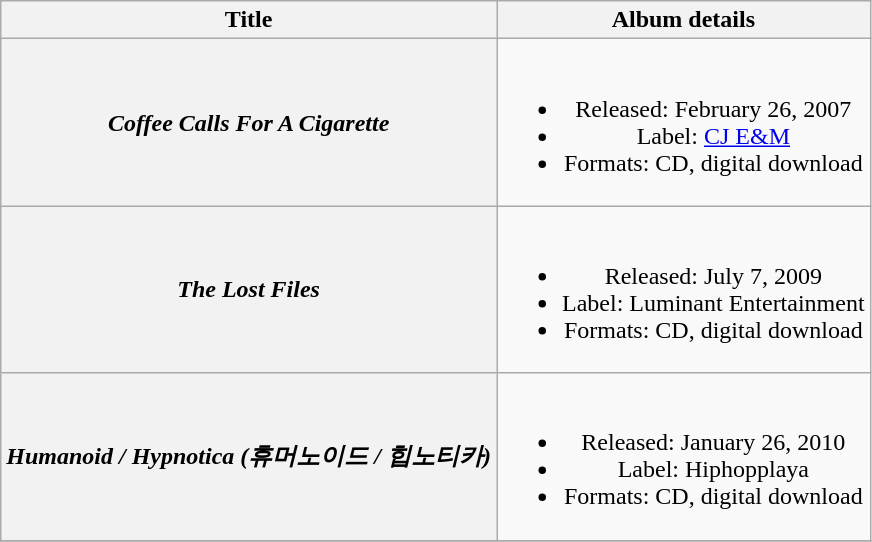<table class="wikitable plainrowheaders" style="text-align:center;">
<tr>
<th scope="col">Title</th>
<th scope="col">Album details</th>
</tr>
<tr>
<th scope="row"><em>Coffee Calls For A Cigarette</em><br></th>
<td><br><ul><li>Released: February 26, 2007</li><li>Label: <a href='#'>CJ E&M</a></li><li>Formats: CD, digital download</li></ul></td>
</tr>
<tr>
<th scope="row"><em>The Lost Files</em><br></th>
<td><br><ul><li>Released: July 7, 2009</li><li>Label: Luminant Entertainment</li><li>Formats: CD, digital download</li></ul></td>
</tr>
<tr>
<th scope="row"><em>Humanoid / Hypnotica (휴머노이드 / 힙노티카)</em><br></th>
<td><br><ul><li>Released: January 26, 2010</li><li>Label: Hiphopplaya</li><li>Formats: CD, digital download</li></ul></td>
</tr>
<tr>
</tr>
</table>
